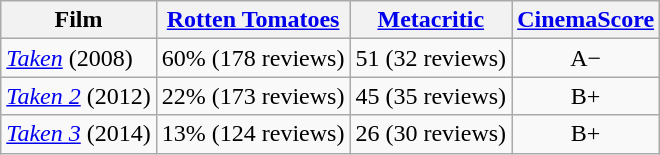<table class="wikitable plainrowheaders" style="text-align:center">
<tr>
<th>Film</th>
<th><a href='#'>Rotten Tomatoes</a></th>
<th><a href='#'>Metacritic</a></th>
<th><a href='#'>CinemaScore</a></th>
</tr>
<tr>
<td style="text-align:left"><a href='#'><em>Taken</em></a> (2008)</td>
<td>60% (178 reviews)</td>
<td>51 (32 reviews)</td>
<td>A−</td>
</tr>
<tr>
<td style="text-align:left"><em><a href='#'>Taken 2</a></em> (2012)</td>
<td>22% (173 reviews)</td>
<td>45 (35 reviews)</td>
<td>B+</td>
</tr>
<tr>
<td style="text-align:left"><em><a href='#'>Taken 3</a></em> (2014)</td>
<td>13% (124 reviews)</td>
<td>26 (30 reviews)</td>
<td>B+</td>
</tr>
</table>
